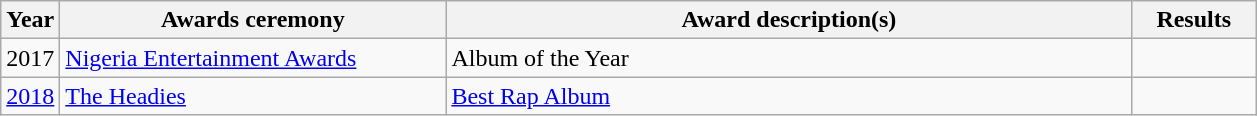<table class="wikitable">
<tr>
<th>Year</th>
<th style="width:250px;">Awards ceremony</th>
<th style="width:450px;">Award description(s)</th>
<th style="width:75px;">Results</th>
</tr>
<tr>
<td>2017</td>
<td><a href='#'>Nigeria Entertainment Awards</a></td>
<td>Album of the Year</td>
<td></td>
</tr>
<tr>
<td><a href='#'>2018</a></td>
<td><a href='#'>The Headies</a></td>
<td><a href='#'>Best Rap Album</a></td>
<td></td>
</tr>
</table>
